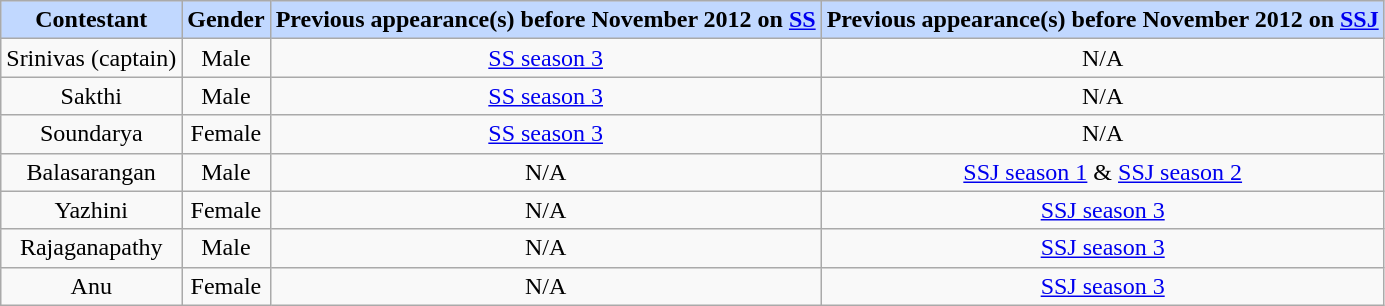<table class="wikitable sortable" style="text-align: center; width: auto;">
<tr style="background:#C1D8FF;">
<th style="background-color:#C1D8FF;">Contestant</th>
<th style="background-color:#C1D8FF;">Gender</th>
<th style="background-color:#C1D8FF;">Previous appearance(s) before November 2012 on <a href='#'>SS</a></th>
<th style="background-color:#C1D8FF;">Previous appearance(s) before November 2012 on <a href='#'>SSJ</a></th>
</tr>
<tr>
<td>Srinivas (captain)</td>
<td>Male</td>
<td><a href='#'>SS season 3</a></td>
<td>N/A</td>
</tr>
<tr>
<td>Sakthi</td>
<td>Male</td>
<td><a href='#'>SS season 3</a></td>
<td>N/A</td>
</tr>
<tr>
<td>Soundarya</td>
<td>Female</td>
<td><a href='#'>SS season 3</a></td>
<td>N/A</td>
</tr>
<tr>
<td>Balasarangan</td>
<td>Male</td>
<td>N/A</td>
<td><a href='#'>SSJ season 1</a> & <a href='#'>SSJ season 2</a></td>
</tr>
<tr>
<td>Yazhini</td>
<td>Female</td>
<td>N/A</td>
<td><a href='#'>SSJ season 3</a></td>
</tr>
<tr>
<td>Rajaganapathy</td>
<td>Male</td>
<td>N/A</td>
<td><a href='#'>SSJ season 3</a></td>
</tr>
<tr>
<td>Anu</td>
<td>Female</td>
<td>N/A</td>
<td><a href='#'>SSJ season 3</a></td>
</tr>
</table>
